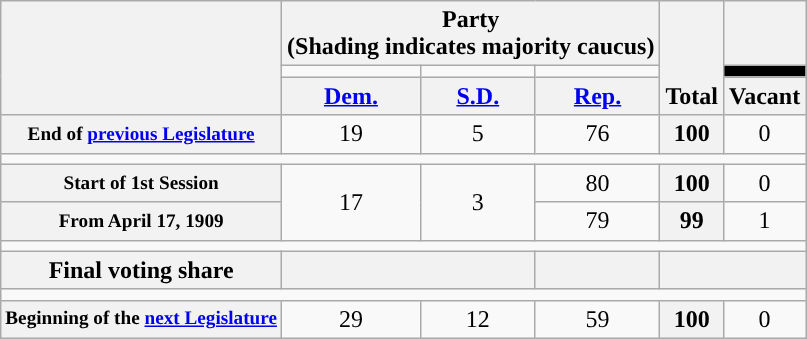<table class=wikitable style="text-align:center">
<tr style="vertical-align:bottom;">
<th rowspan=3></th>
<th colspan=3>Party <div>(Shading indicates majority caucus)</div></th>
<th rowspan=3>Total</th>
<th></th>
</tr>
<tr style="height:5px">
<td style="background-color:"></td>
<td style="background-color:"></td>
<td style="background-color:"></td>
<td style="background:black;"></td>
</tr>
<tr>
<th><a href='#'>Dem.</a></th>
<th><a href='#'>S.D.</a></th>
<th><a href='#'>Rep.</a></th>
<th>Vacant</th>
</tr>
<tr>
<th style="font-size:80%;">End of <a href='#'>previous Legislature</a></th>
<td>19</td>
<td>5</td>
<td>76</td>
<th>100</th>
<td>0</td>
</tr>
<tr>
<td colspan=6></td>
</tr>
<tr>
<th style="font-size:80%;">Start of 1st Session</th>
<td rowspan="2">17</td>
<td rowspan="2">3</td>
<td>80</td>
<th>100</th>
<td>0</td>
</tr>
<tr>
<th style="font-size:80%;">From April 17, 1909</th>
<td>79</td>
<th>99</th>
<td>1</td>
</tr>
<tr>
<td colspan=6></td>
</tr>
<tr>
<th>Final voting share</th>
<th colspan=2></th>
<th></th>
<th colspan=2></th>
</tr>
<tr>
<td colspan=6></td>
</tr>
<tr>
<th style="font-size:80%;">Beginning of the <a href='#'>next Legislature</a></th>
<td>29</td>
<td>12</td>
<td>59</td>
<th>100</th>
<td>0</td>
</tr>
</table>
